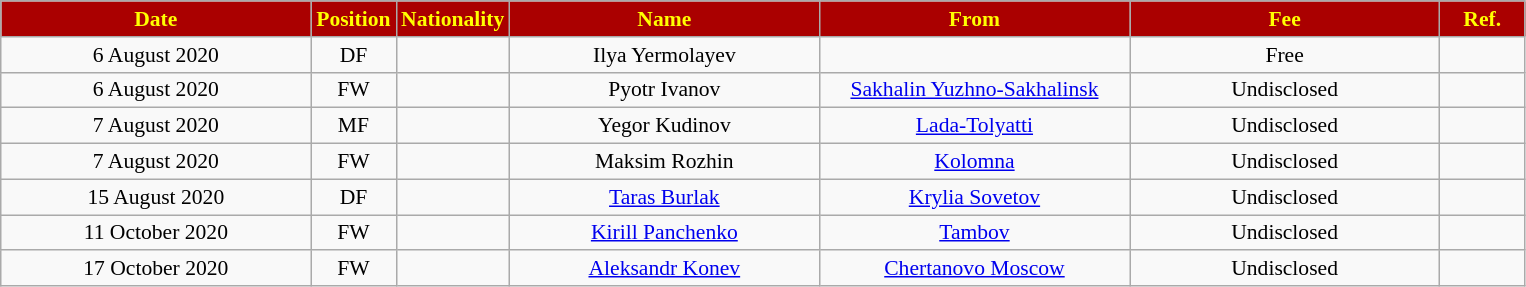<table class="wikitable"  style="text-align:center; font-size:90%; ">
<tr>
<th style="background:#AA0000; color:yellow; width:200px;">Date</th>
<th style="background:#AA0000; color:yellow; width:50px;">Position</th>
<th style="background:#AA0000; color:yellow; width:50px;">Nationality</th>
<th style="background:#AA0000; color:yellow; width:200px;">Name</th>
<th style="background:#AA0000; color:yellow; width:200px;">From</th>
<th style="background:#AA0000; color:yellow; width:200px;">Fee</th>
<th style="background:#AA0000; color:yellow; width:50px;">Ref.</th>
</tr>
<tr>
<td>6 August 2020</td>
<td>DF</td>
<td></td>
<td>Ilya Yermolayev</td>
<td></td>
<td>Free</td>
<td></td>
</tr>
<tr>
<td>6 August 2020</td>
<td>FW</td>
<td></td>
<td>Pyotr Ivanov</td>
<td><a href='#'>Sakhalin Yuzhno-Sakhalinsk</a></td>
<td>Undisclosed</td>
<td></td>
</tr>
<tr>
<td>7 August 2020</td>
<td>MF</td>
<td></td>
<td>Yegor Kudinov</td>
<td><a href='#'>Lada-Tolyatti</a></td>
<td>Undisclosed</td>
<td></td>
</tr>
<tr>
<td>7 August 2020</td>
<td>FW</td>
<td></td>
<td>Maksim Rozhin</td>
<td><a href='#'>Kolomna</a></td>
<td>Undisclosed</td>
<td></td>
</tr>
<tr>
<td>15 August 2020</td>
<td>DF</td>
<td></td>
<td><a href='#'>Taras Burlak</a></td>
<td><a href='#'>Krylia Sovetov</a></td>
<td>Undisclosed</td>
<td></td>
</tr>
<tr>
<td>11 October 2020</td>
<td>FW</td>
<td></td>
<td><a href='#'>Kirill Panchenko</a></td>
<td><a href='#'>Tambov</a></td>
<td>Undisclosed</td>
<td></td>
</tr>
<tr>
<td>17 October 2020</td>
<td>FW</td>
<td></td>
<td><a href='#'>Aleksandr Konev</a></td>
<td><a href='#'>Chertanovo Moscow</a></td>
<td>Undisclosed</td>
<td></td>
</tr>
</table>
